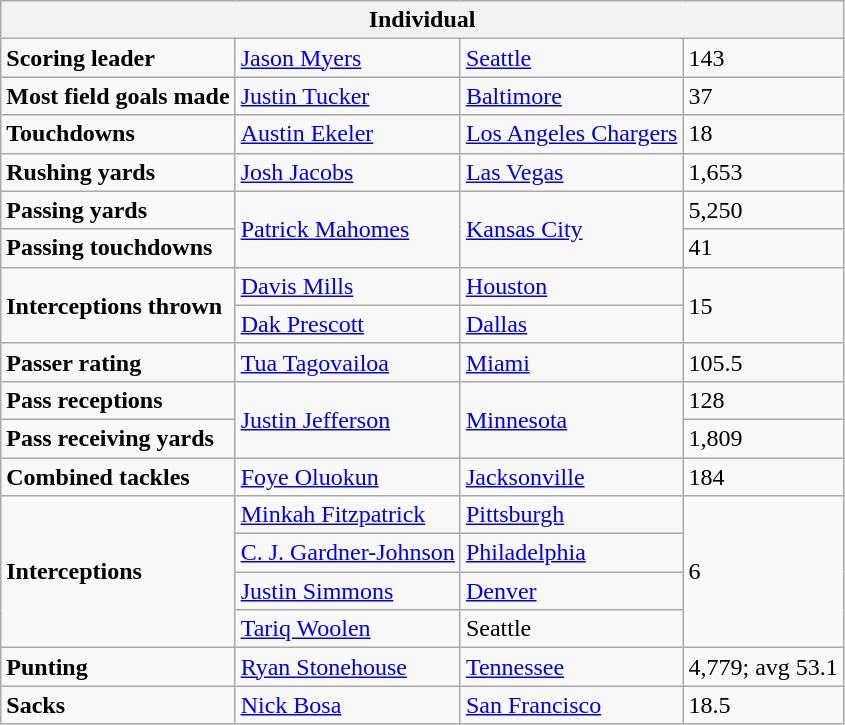<table class="wikitable">
<tr>
<th colspan="4">Individual</th>
</tr>
<tr>
<td><strong>Scoring leader</strong></td>
<td><a href='#'>Jason Myers</a></td>
<td><a href='#'>Seattle</a></td>
<td>143</td>
</tr>
<tr>
<td><strong>Most field goals made</strong></td>
<td><a href='#'>Justin Tucker</a></td>
<td><a href='#'>Baltimore</a></td>
<td>37</td>
</tr>
<tr>
<td><strong>Touchdowns</strong></td>
<td><a href='#'>Austin Ekeler</a></td>
<td><a href='#'>Los Angeles Chargers</a></td>
<td>18</td>
</tr>
<tr>
<td><strong>Rushing yards</strong></td>
<td><a href='#'>Josh Jacobs</a></td>
<td><a href='#'>Las Vegas</a></td>
<td>1,653</td>
</tr>
<tr>
<td><strong>Passing yards</strong></td>
<td rowspan="2"><a href='#'>Patrick Mahomes</a></td>
<td rowspan="2"><a href='#'>Kansas City</a></td>
<td>5,250</td>
</tr>
<tr>
<td><strong>Passing touchdowns</strong></td>
<td>41</td>
</tr>
<tr>
<td rowspan="2"><strong>Interceptions thrown</strong></td>
<td><a href='#'>Davis Mills</a></td>
<td><a href='#'>Houston</a></td>
<td rowspan="2">15</td>
</tr>
<tr>
<td><a href='#'>Dak Prescott</a></td>
<td><a href='#'>Dallas</a></td>
</tr>
<tr>
<td><strong>Passer rating</strong></td>
<td><a href='#'>Tua Tagovailoa</a></td>
<td><a href='#'>Miami</a></td>
<td>105.5</td>
</tr>
<tr>
<td><strong>Pass receptions</strong></td>
<td rowspan="2"><a href='#'>Justin Jefferson</a></td>
<td rowspan="2"><a href='#'>Minnesota</a></td>
<td>128</td>
</tr>
<tr>
<td><strong>Pass receiving yards</strong></td>
<td>1,809</td>
</tr>
<tr>
<td><strong>Combined tackles</strong></td>
<td><a href='#'>Foye Oluokun</a></td>
<td><a href='#'>Jacksonville</a></td>
<td>184</td>
</tr>
<tr>
<td rowspan="4"><strong>Interceptions</strong></td>
<td><a href='#'>Minkah Fitzpatrick</a></td>
<td><a href='#'>Pittsburgh</a></td>
<td rowspan="4">6</td>
</tr>
<tr>
<td><a href='#'>C. J. Gardner-Johnson</a></td>
<td><a href='#'>Philadelphia</a></td>
</tr>
<tr>
<td><a href='#'>Justin Simmons</a></td>
<td><a href='#'>Denver</a></td>
</tr>
<tr>
<td><a href='#'>Tariq Woolen</a></td>
<td>Seattle</td>
</tr>
<tr>
<td><strong>Punting</strong></td>
<td><a href='#'>Ryan Stonehouse</a></td>
<td><a href='#'>Tennessee</a></td>
<td>4,779; avg 53.1</td>
</tr>
<tr>
<td><strong>Sacks</strong></td>
<td><a href='#'>Nick Bosa</a></td>
<td><a href='#'>San Francisco</a></td>
<td>18.5</td>
</tr>
</table>
